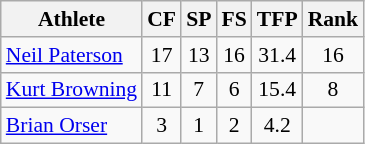<table class="wikitable" border="1" style="font-size:90%">
<tr>
<th>Athlete</th>
<th>CF</th>
<th>SP</th>
<th>FS</th>
<th>TFP</th>
<th>Rank</th>
</tr>
<tr align=center>
<td align=left><a href='#'>Neil Paterson</a></td>
<td>17</td>
<td>13</td>
<td>16</td>
<td>31.4</td>
<td>16</td>
</tr>
<tr align=center>
<td align=left><a href='#'>Kurt Browning</a></td>
<td>11</td>
<td>7</td>
<td>6</td>
<td>15.4</td>
<td>8</td>
</tr>
<tr align=center>
<td align=left><a href='#'>Brian Orser</a></td>
<td>3</td>
<td>1</td>
<td>2</td>
<td>4.2</td>
<td></td>
</tr>
</table>
